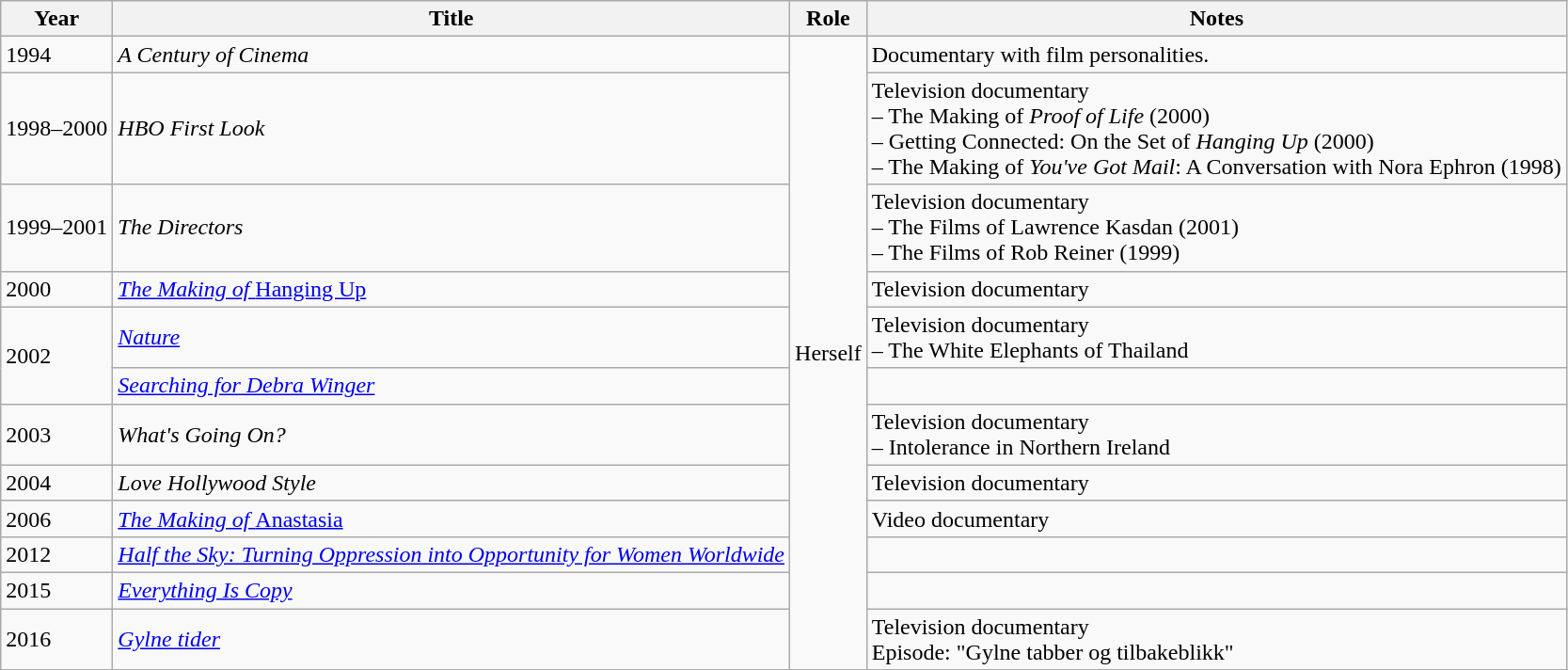<table class="wikitable sortable">
<tr>
<th>Year</th>
<th>Title</th>
<th>Role</th>
<th class="unsortable">Notes</th>
</tr>
<tr>
<td>1994</td>
<td><em>A Century of Cinema</em></td>
<td rowspan=12>Herself</td>
<td>Documentary with film personalities.</td>
</tr>
<tr>
<td>1998–2000</td>
<td><em>HBO First Look</em></td>
<td>Television documentary<br>– The Making of <em>Proof of Life</em> (2000)<br>– Getting Connected: On the Set of <em>Hanging Up</em> (2000)<br>– The Making of <em>You've Got Mail</em>: A Conversation with Nora Ephron (1998)</td>
</tr>
<tr>
<td>1999–2001</td>
<td><em>The Directors</em></td>
<td>Television documentary<br>– The Films of Lawrence Kasdan (2001)<br>– The Films of Rob Reiner (1999)</td>
</tr>
<tr>
<td>2000</td>
<td><em><a href='#'>The Making of </em>Hanging Up<em></a></em></td>
<td>Television documentary</td>
</tr>
<tr>
<td rowspan=2>2002</td>
<td><em><a href='#'>Nature</a></em></td>
<td>Television documentary<br>– The White Elephants of Thailand</td>
</tr>
<tr>
<td><em><a href='#'>Searching for Debra Winger</a></em></td>
<td></td>
</tr>
<tr>
<td>2003</td>
<td><em>What's Going On?</em></td>
<td>Television documentary<br>– Intolerance in Northern Ireland</td>
</tr>
<tr>
<td>2004</td>
<td><em>Love Hollywood Style</em></td>
<td>Television documentary</td>
</tr>
<tr>
<td>2006</td>
<td><em><a href='#'>The Making of </em>Anastasia<em></a></em></td>
<td>Video documentary</td>
</tr>
<tr>
<td>2012</td>
<td><em><a href='#'>Half the Sky: Turning Oppression into Opportunity for Women Worldwide</a></em></td>
<td></td>
</tr>
<tr>
<td>2015</td>
<td><em><a href='#'>Everything Is Copy</a></em></td>
<td></td>
</tr>
<tr>
<td>2016</td>
<td><em><a href='#'>Gylne tider</a></em></td>
<td>Television documentary<br>Episode: "Gylne tabber og tilbakeblikk"</td>
</tr>
</table>
